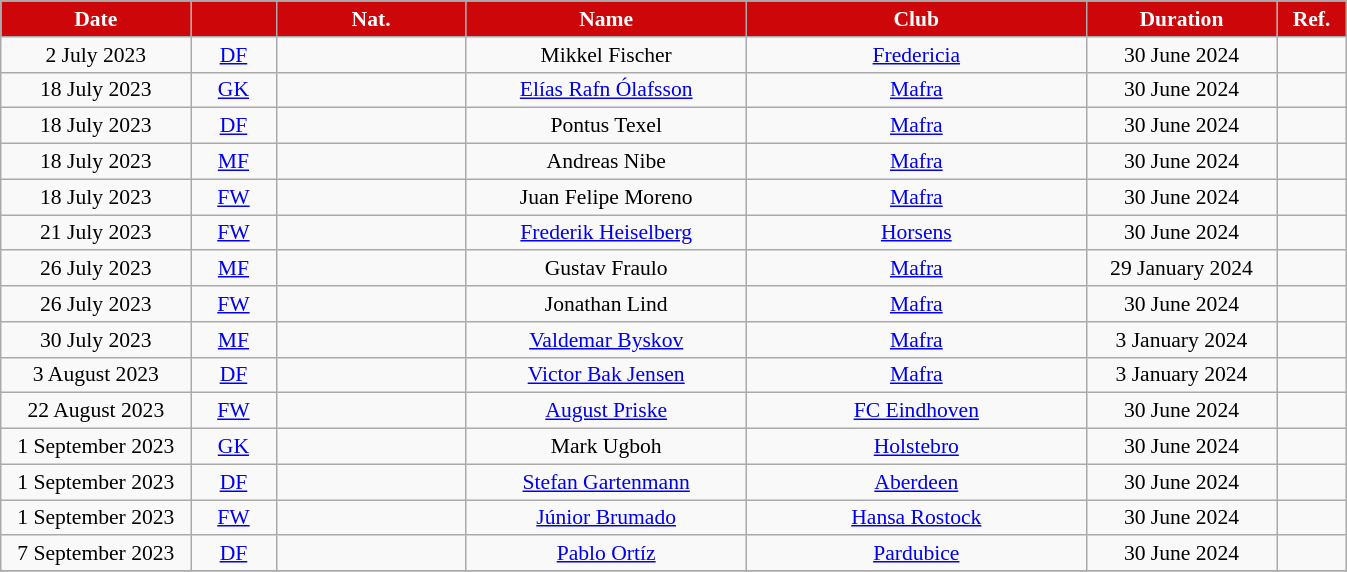<table class="wikitable" style="text-align:center; font-size:90%">
<tr>
<th style="background:#cc0609; color:#fff; width:120px;">Date</th>
<th style="background:#cc0609; color:#fff; width:50px;"></th>
<th style="background:#cc0609; color:#fff; width:120px;">Nat.</th>
<th style="background:#cc0609; color:#fff; width:180px;">Name</th>
<th style="background:#cc0609; color:#fff; width:220px;">Club</th>
<th style="background:#cc0609; color:#fff; width:120px;">Duration</th>
<th style="background:#cc0609; color:#fff; width:40px;">Ref.</th>
</tr>
<tr>
<td>2 July 2023</td>
<td><a href='#'>DF</a></td>
<td></td>
<td>Mikkel Fischer</td>
<td> <a href='#'>Fredericia</a></td>
<td>30 June 2024</td>
<td></td>
</tr>
<tr>
<td>18 July 2023</td>
<td><a href='#'>GK</a></td>
<td></td>
<td><a href='#'>Elías Rafn Ólafsson</a></td>
<td> <a href='#'>Mafra</a></td>
<td>30 June 2024</td>
<td></td>
</tr>
<tr>
<td>18 July 2023</td>
<td><a href='#'>DF</a></td>
<td></td>
<td>Pontus Texel</td>
<td> <a href='#'>Mafra</a></td>
<td>30 June 2024</td>
<td></td>
</tr>
<tr>
<td>18 July 2023</td>
<td><a href='#'>MF</a></td>
<td></td>
<td>Andreas Nibe</td>
<td> <a href='#'>Mafra</a></td>
<td>30 June 2024</td>
<td></td>
</tr>
<tr>
<td>18 July 2023</td>
<td><a href='#'>FW</a></td>
<td></td>
<td>Juan Felipe Moreno</td>
<td> <a href='#'>Mafra</a></td>
<td>30 June 2024</td>
<td></td>
</tr>
<tr>
<td>21 July 2023</td>
<td><a href='#'>FW</a></td>
<td></td>
<td><a href='#'>Frederik Heiselberg</a></td>
<td> <a href='#'>Horsens</a></td>
<td>30 June 2024</td>
<td></td>
</tr>
<tr>
<td>26 July 2023</td>
<td><a href='#'>MF</a></td>
<td></td>
<td>Gustav Fraulo</td>
<td> <a href='#'>Mafra</a></td>
<td>29 January 2024</td>
<td></td>
</tr>
<tr>
<td>26 July 2023</td>
<td><a href='#'>FW</a></td>
<td></td>
<td>Jonathan Lind</td>
<td> <a href='#'>Mafra</a></td>
<td>30 June 2024</td>
<td></td>
</tr>
<tr>
<td>30 July 2023</td>
<td><a href='#'>MF</a></td>
<td></td>
<td><a href='#'>Valdemar Byskov</a></td>
<td> <a href='#'>Mafra</a></td>
<td>3 January 2024</td>
<td></td>
</tr>
<tr>
<td>3 August 2023</td>
<td><a href='#'>DF</a></td>
<td></td>
<td><a href='#'>Victor Bak Jensen</a></td>
<td> <a href='#'>Mafra</a></td>
<td>3 January 2024</td>
<td></td>
</tr>
<tr>
<td>22 August 2023</td>
<td><a href='#'>FW</a></td>
<td></td>
<td><a href='#'>August Priske</a></td>
<td> <a href='#'>FC Eindhoven</a></td>
<td>30 June 2024</td>
<td></td>
</tr>
<tr>
<td>1 September 2023</td>
<td><a href='#'>GK</a></td>
<td></td>
<td>Mark Ugboh</td>
<td> <a href='#'>Holstebro</a></td>
<td>30 June 2024</td>
<td></td>
</tr>
<tr>
<td>1 September 2023</td>
<td><a href='#'>DF</a></td>
<td></td>
<td><a href='#'>Stefan Gartenmann</a></td>
<td> <a href='#'>Aberdeen</a></td>
<td>30 June 2024</td>
<td></td>
</tr>
<tr>
<td>1 September 2023</td>
<td><a href='#'>FW</a></td>
<td></td>
<td><a href='#'>Júnior Brumado</a></td>
<td> <a href='#'>Hansa Rostock</a></td>
<td>30 June 2024</td>
<td></td>
</tr>
<tr>
<td>7 September 2023</td>
<td><a href='#'>DF</a></td>
<td></td>
<td><a href='#'>Pablo Ortíz</a></td>
<td> <a href='#'>Pardubice</a></td>
<td>30 June 2024</td>
<td></td>
</tr>
<tr>
</tr>
</table>
